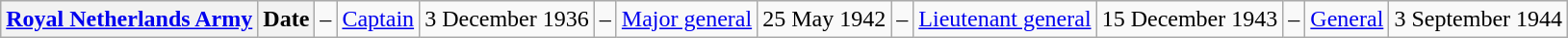<table class="wikitable">
<tr>
<th><a href='#'>Royal Netherlands Army</a></th>
<th>Date</th>
<td>–</td>
<td> <a href='#'>Captain</a></td>
<td>3 December 1936</td>
<td>–</td>
<td> <a href='#'>Major general</a></td>
<td>25 May 1942</td>
<td>–</td>
<td> <a href='#'>Lieutenant general</a></td>
<td>15 December 1943</td>
<td>–</td>
<td> <a href='#'>General</a></td>
<td>3 September 1944</td>
</tr>
</table>
